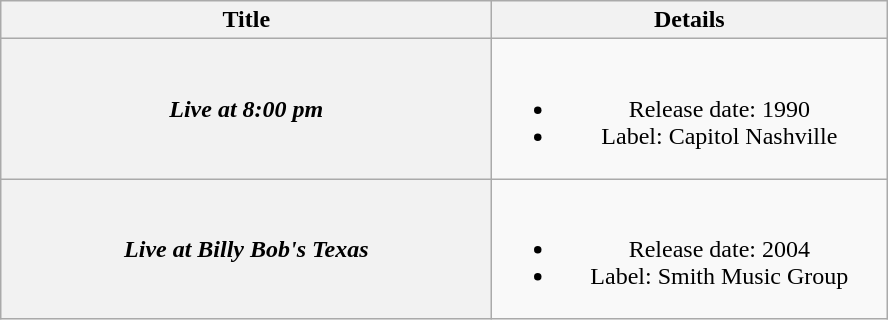<table class="wikitable plainrowheaders" style="text-align:center;">
<tr>
<th style="width:20em;">Title</th>
<th style="width:16em;">Details</th>
</tr>
<tr>
<th scope="row"><em>Live at 8:00 pm</em></th>
<td><br><ul><li>Release date: 1990</li><li>Label: Capitol Nashville</li></ul></td>
</tr>
<tr>
<th scope="row"><em>Live at Billy Bob's Texas</em></th>
<td><br><ul><li>Release date: 2004</li><li>Label: Smith Music Group</li></ul></td>
</tr>
</table>
